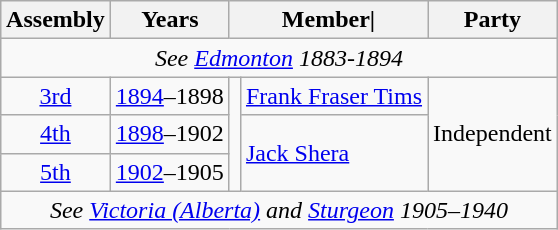<table class=wikitable align=right>
<tr>
<th>Assembly</th>
<th>Years</th>
<th colspan="2">Member|</th>
<th>Party</th>
</tr>
<tr>
<td colspan=5 align=center><em>See <a href='#'>Edmonton</a> 1883-1894</em></td>
</tr>
<tr>
<td align=center><a href='#'>3rd</a></td>
<td><a href='#'>1894</a>–1898</td>
<td rowspan=3 ></td>
<td><a href='#'>Frank Fraser Tims</a></td>
<td rowspan=3>Independent</td>
</tr>
<tr>
<td align=center><a href='#'>4th</a></td>
<td><a href='#'>1898</a>–1902</td>
<td rowspan=2><a href='#'>Jack Shera</a></td>
</tr>
<tr>
<td align=center><a href='#'>5th</a></td>
<td><a href='#'>1902</a>–1905</td>
</tr>
<tr>
<td align=center colspan=5><em>See <a href='#'>Victoria (Alberta)</a> and <a href='#'>Sturgeon</a> 1905–1940</em></td>
</tr>
</table>
